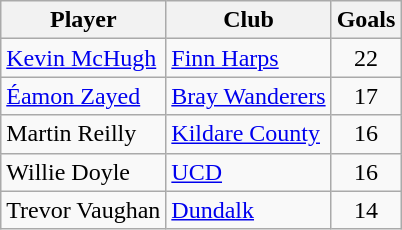<table class="wikitable sortable">
<tr>
<th>Player</th>
<th>Club</th>
<th>Goals</th>
</tr>
<tr align=left>
<td><a href='#'>Kevin McHugh</a></td>
<td><a href='#'>Finn Harps</a></td>
<td align="center">22</td>
</tr>
<tr align=left>
<td><a href='#'>Éamon Zayed</a></td>
<td><a href='#'>Bray Wanderers</a></td>
<td align="center">17</td>
</tr>
<tr align=left>
<td>Martin Reilly</td>
<td><a href='#'>Kildare County</a></td>
<td align="center">16</td>
</tr>
<tr align=left>
<td>Willie Doyle</td>
<td><a href='#'>UCD</a></td>
<td align="center">16</td>
</tr>
<tr align=left>
<td>Trevor Vaughan</td>
<td><a href='#'>Dundalk</a></td>
<td align="center">14</td>
</tr>
</table>
